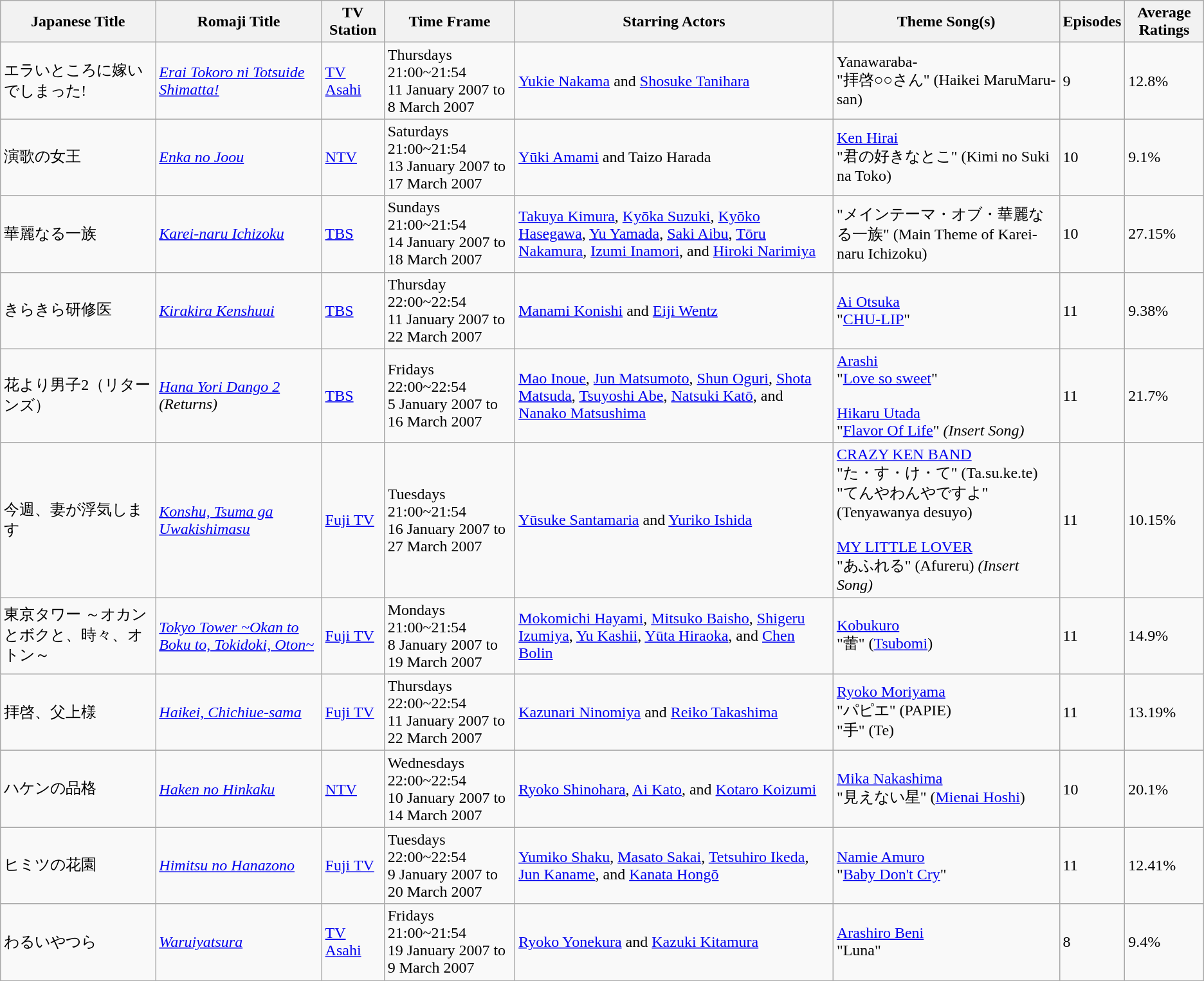<table class="wikitable">
<tr>
<th align="left">Japanese Title</th>
<th align="left">Romaji Title</th>
<th align="left">TV Station</th>
<th align="left">Time Frame</th>
<th align="left">Starring Actors</th>
<th align="left">Theme Song(s)</th>
<th align="left">Episodes</th>
<th align="left">Average Ratings</th>
</tr>
<tr>
<td align="left">エラいところに嫁いでしまった!</td>
<td align="left"><em><a href='#'>Erai Tokoro ni Totsuide Shimatta!</a></em></td>
<td align="left"><a href='#'>TV Asahi</a></td>
<td align="left">Thursdays 21:00~21:54 <br> 11 January 2007 to 8 March 2007</td>
<td align="left"><a href='#'>Yukie Nakama</a> and <a href='#'>Shosuke Tanihara</a></td>
<td align="left">Yanawaraba- <br> "拝啓○○さん" (Haikei MaruMaru-san)</td>
<td align="left">9</td>
<td align="left">12.8%</td>
</tr>
<tr>
<td align="left">演歌の女王</td>
<td align="left"><em><a href='#'>Enka no Joou</a></em></td>
<td align="left"><a href='#'>NTV</a></td>
<td align="left">Saturdays 21:00~21:54 <br> 13 January 2007 to 17 March 2007</td>
<td align="left"><a href='#'>Yūki Amami</a> and Taizo Harada</td>
<td align="left"><a href='#'>Ken Hirai</a> <br> "君の好きなとこ" (Kimi no Suki na Toko)</td>
<td align="left">10</td>
<td align="left">9.1%</td>
</tr>
<tr>
<td align="left">華麗なる一族</td>
<td align="left"><em><a href='#'>Karei-naru Ichizoku</a></em></td>
<td align="left"><a href='#'>TBS</a></td>
<td align="left">Sundays 21:00~21:54 <br> 14 January 2007 to 18 March 2007</td>
<td align="left"><a href='#'>Takuya Kimura</a>, <a href='#'>Kyōka Suzuki</a>, <a href='#'>Kyōko Hasegawa</a>, <a href='#'>Yu Yamada</a>, <a href='#'>Saki Aibu</a>, <a href='#'>Tōru Nakamura</a>, <a href='#'>Izumi Inamori</a>, and <a href='#'>Hiroki Narimiya</a></td>
<td align="left">"メインテーマ・オブ・華麗なる一族" (Main Theme of Karei-naru Ichizoku)</td>
<td align="left">10</td>
<td align="left">27.15%</td>
</tr>
<tr>
<td align="left">きらきら研修医</td>
<td align="left"><em><a href='#'>Kirakira Kenshuui</a></em></td>
<td align="left"><a href='#'>TBS</a></td>
<td align="left">Thursday 22:00~22:54 <br> 11 January 2007 to 22 March 2007</td>
<td align="left"><a href='#'>Manami Konishi</a> and <a href='#'>Eiji Wentz</a></td>
<td align="left"><a href='#'>Ai Otsuka</a> <br> "<a href='#'>CHU-LIP</a>"</td>
<td align="left">11</td>
<td align="left">9.38%</td>
</tr>
<tr>
<td align="left">花より男子2（リターンズ）</td>
<td align="left"><em><a href='#'>Hana Yori Dango 2</a> (Returns)</em></td>
<td align="left"><a href='#'>TBS</a></td>
<td align="left">Fridays 22:00~22:54 <br> 5 January 2007 to 16 March 2007</td>
<td align="left"><a href='#'>Mao Inoue</a>, <a href='#'>Jun Matsumoto</a>, <a href='#'>Shun Oguri</a>, <a href='#'>Shota Matsuda</a>, <a href='#'>Tsuyoshi Abe</a>, <a href='#'>Natsuki Katō</a>, and <a href='#'>Nanako Matsushima</a></td>
<td align="left"><a href='#'>Arashi</a> <br> "<a href='#'>Love so sweet</a>" <br><br> <a href='#'>Hikaru Utada</a> <br> "<a href='#'>Flavor Of Life</a>" <em>(Insert Song)</em></td>
<td align="left">11</td>
<td align="left">21.7%</td>
</tr>
<tr>
<td align="left">今週、妻が浮気します</td>
<td align="left"><em><a href='#'>Konshu, Tsuma ga Uwakishimasu</a></em></td>
<td align="left"><a href='#'>Fuji TV</a></td>
<td align="left">Tuesdays 21:00~21:54 <br> 16 January 2007 to 27 March 2007</td>
<td align="left"><a href='#'>Yūsuke Santamaria</a> and <a href='#'>Yuriko Ishida</a></td>
<td align="left"><a href='#'>CRAZY KEN BAND</a> <br> "た・す・け・て" (Ta.su.ke.te) <br> "てんやわんやですよ" (Tenyawanya desuyo) <br><br> <a href='#'>MY LITTLE LOVER</a> <br> "あふれる" (Afureru) <em>(Insert Song)</em></td>
<td align="left">11</td>
<td align="left">10.15%</td>
</tr>
<tr>
<td align="left">東京タワー ～オカンとボクと、時々、オトン～</td>
<td align="left"><em><a href='#'>Tokyo Tower ~Okan to Boku to, Tokidoki, Oton~</a></em></td>
<td align="left"><a href='#'>Fuji TV</a></td>
<td align="left">Mondays 21:00~21:54 <br> 8 January 2007 to 19 March 2007</td>
<td align="left"><a href='#'>Mokomichi Hayami</a>, <a href='#'>Mitsuko Baisho</a>, <a href='#'>Shigeru Izumiya</a>, <a href='#'>Yu Kashii</a>, <a href='#'>Yūta Hiraoka</a>, and <a href='#'>Chen Bolin</a></td>
<td align="left"><a href='#'>Kobukuro</a> <br> "蕾" (<a href='#'>Tsubomi</a>)</td>
<td align="left">11</td>
<td align="left">14.9%</td>
</tr>
<tr>
<td align="left">拝啓、父上様</td>
<td align="left"><em><a href='#'>Haikei, Chichiue-sama</a></em></td>
<td align="left"><a href='#'>Fuji TV</a></td>
<td align="left">Thursdays 22:00~22:54 <br> 11 January 2007 to 22 March 2007</td>
<td align="left"><a href='#'>Kazunari Ninomiya</a> and <a href='#'>Reiko Takashima</a></td>
<td align="left"><a href='#'>Ryoko Moriyama</a> <br> "パピエ" (PAPIE) <br> "手" (Te)</td>
<td align="left">11</td>
<td align="left">13.19%</td>
</tr>
<tr>
<td align="left">ハケンの品格</td>
<td align="left"><em><a href='#'>Haken no Hinkaku</a></em></td>
<td align="left"><a href='#'>NTV</a></td>
<td align="left">Wednesdays 22:00~22:54 <br> 10 January 2007 to 14 March 2007</td>
<td align="left"><a href='#'>Ryoko Shinohara</a>, <a href='#'>Ai Kato</a>, and <a href='#'>Kotaro Koizumi</a></td>
<td align="left"><a href='#'>Mika Nakashima</a> <br> "見えない星" (<a href='#'>Mienai Hoshi</a>)</td>
<td align="left">10</td>
<td align="left">20.1%</td>
</tr>
<tr>
<td align="left">ヒミツの花園</td>
<td align="left"><em><a href='#'>Himitsu no Hanazono</a></em></td>
<td align="left"><a href='#'>Fuji TV</a></td>
<td align="left">Tuesdays 22:00~22:54 <br> 9 January 2007 to 20 March 2007</td>
<td align="left"><a href='#'>Yumiko Shaku</a>, <a href='#'>Masato Sakai</a>, <a href='#'>Tetsuhiro Ikeda</a>, <a href='#'>Jun Kaname</a>, and <a href='#'>Kanata Hongō</a></td>
<td align="left"><a href='#'>Namie Amuro</a> <br> "<a href='#'>Baby Don't Cry</a>"</td>
<td align="left">11</td>
<td align="left">12.41%</td>
</tr>
<tr>
<td align="left">わるいやつら</td>
<td align="left"><em><a href='#'>Waruiyatsura</a></em></td>
<td align="left"><a href='#'>TV Asahi</a></td>
<td align="left">Fridays 21:00~21:54 <br> 19 January 2007 to 9 March 2007</td>
<td align="left"><a href='#'>Ryoko Yonekura</a> and <a href='#'>Kazuki Kitamura</a></td>
<td align="left"><a href='#'>Arashiro Beni</a> <br> "Luna"</td>
<td align="left">8</td>
<td align="left">9.4%</td>
</tr>
<tr>
</tr>
</table>
